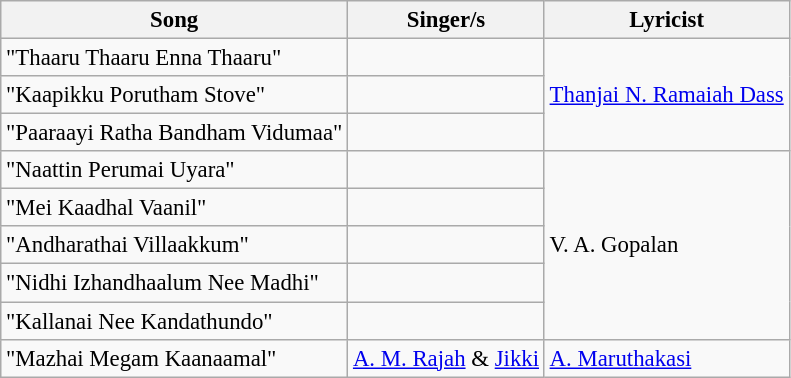<table class="wikitable" style="font-size:95%;">
<tr>
<th>Song</th>
<th>Singer/s</th>
<th>Lyricist</th>
</tr>
<tr>
<td>"Thaaru Thaaru Enna Thaaru"</td>
<td></td>
<td rowspan=3><a href='#'>Thanjai N. Ramaiah Dass</a></td>
</tr>
<tr>
<td>"Kaapikku Porutham Stove"</td>
<td></td>
</tr>
<tr>
<td>"Paaraayi Ratha Bandham Vidumaa"</td>
<td></td>
</tr>
<tr>
<td>"Naattin Perumai Uyara"</td>
<td></td>
<td rowspan=5>V. A. Gopalan</td>
</tr>
<tr>
<td>"Mei Kaadhal Vaanil"</td>
<td></td>
</tr>
<tr>
<td>"Andharathai Villaakkum"</td>
<td></td>
</tr>
<tr>
<td>"Nidhi Izhandhaalum Nee Madhi"</td>
<td></td>
</tr>
<tr>
<td>"Kallanai Nee Kandathundo"</td>
<td></td>
</tr>
<tr>
<td>"Mazhai Megam Kaanaamal"</td>
<td><a href='#'>A. M. Rajah</a> & <a href='#'>Jikki</a></td>
<td><a href='#'>A. Maruthakasi</a></td>
</tr>
</table>
